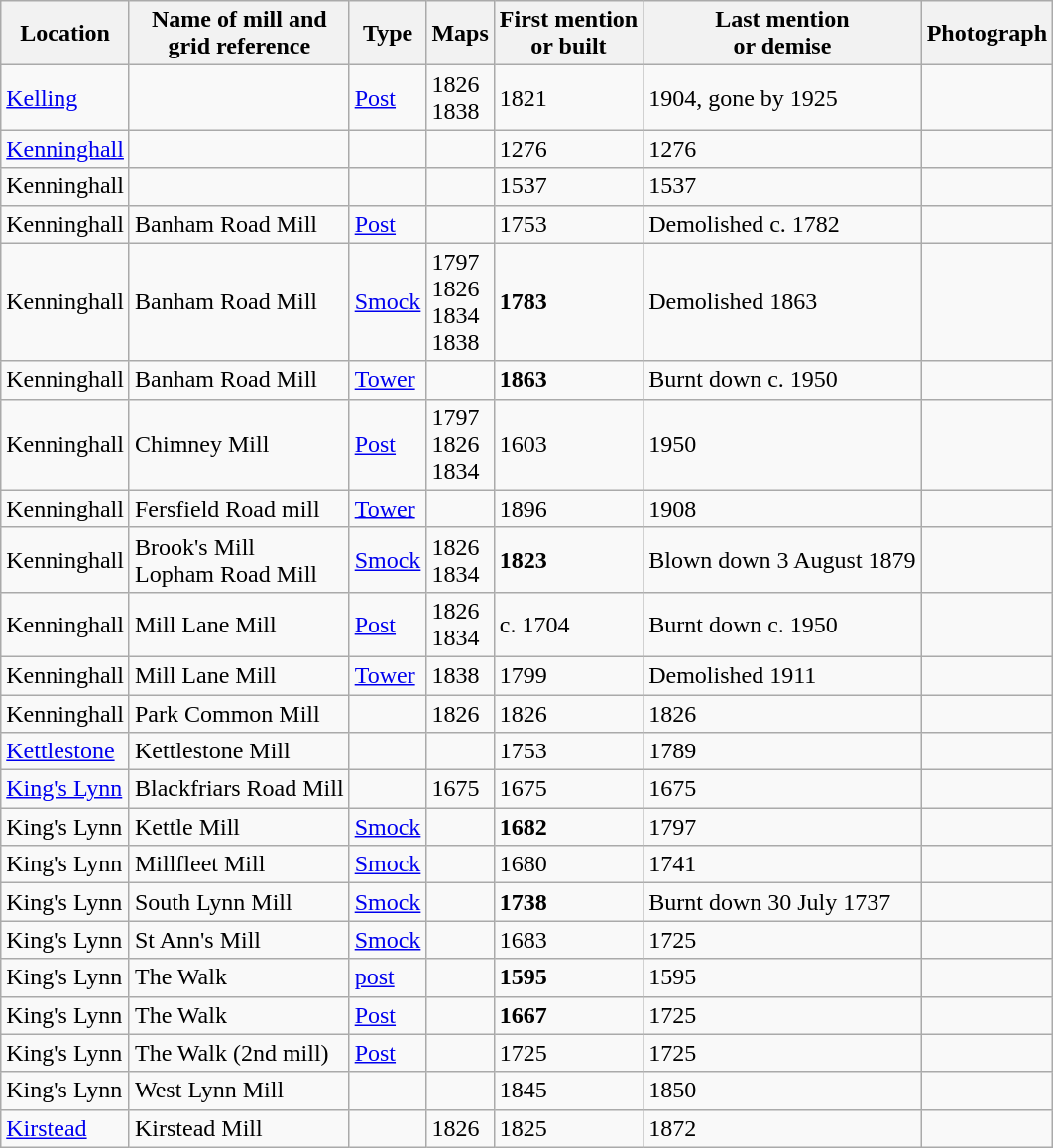<table class="wikitable">
<tr>
<th>Location</th>
<th>Name of mill and<br>grid reference</th>
<th>Type</th>
<th>Maps</th>
<th>First mention<br>or built</th>
<th>Last mention<br> or demise</th>
<th>Photograph</th>
</tr>
<tr>
<td><a href='#'>Kelling</a></td>
<td></td>
<td><a href='#'>Post</a></td>
<td>1826<br>1838</td>
<td>1821</td>
<td>1904, gone by 1925<br></td>
<td></td>
</tr>
<tr>
<td><a href='#'>Kenninghall</a></td>
<td></td>
<td></td>
<td></td>
<td>1276</td>
<td>1276<br></td>
<td></td>
</tr>
<tr>
<td>Kenninghall</td>
<td></td>
<td></td>
<td></td>
<td>1537</td>
<td>1537<br></td>
<td></td>
</tr>
<tr>
<td>Kenninghall</td>
<td>Banham Road Mill<br></td>
<td><a href='#'>Post</a></td>
<td></td>
<td>1753</td>
<td>Demolished c. 1782<br></td>
<td></td>
</tr>
<tr>
<td>Kenninghall</td>
<td>Banham Road Mill<br></td>
<td><a href='#'>Smock</a></td>
<td>1797<br>1826<br>1834<br>1838</td>
<td><strong>1783</strong></td>
<td>Demolished 1863<br></td>
<td></td>
</tr>
<tr>
<td>Kenninghall</td>
<td>Banham Road Mill<br></td>
<td><a href='#'>Tower</a></td>
<td></td>
<td><strong>1863</strong></td>
<td>Burnt down c. 1950<br></td>
<td></td>
</tr>
<tr>
<td>Kenninghall</td>
<td>Chimney Mill<br></td>
<td><a href='#'>Post</a></td>
<td>1797<br>1826<br>1834</td>
<td>1603</td>
<td>1950<br></td>
<td></td>
</tr>
<tr>
<td>Kenninghall</td>
<td>Fersfield Road mill<br></td>
<td><a href='#'>Tower</a></td>
<td></td>
<td>1896</td>
<td>1908<br></td>
<td></td>
</tr>
<tr>
<td>Kenninghall</td>
<td>Brook's Mill<br>Lopham Road Mill<br></td>
<td><a href='#'>Smock</a></td>
<td>1826<br>1834</td>
<td><strong>1823</strong></td>
<td>Blown down 3 August 1879<br></td>
<td></td>
</tr>
<tr>
<td>Kenninghall</td>
<td>Mill Lane Mill<br></td>
<td><a href='#'>Post</a></td>
<td>1826<br>1834</td>
<td>c. 1704</td>
<td>Burnt down c. 1950<br></td>
<td></td>
</tr>
<tr>
<td>Kenninghall</td>
<td>Mill Lane Mill<br></td>
<td><a href='#'>Tower</a></td>
<td>1838</td>
<td>1799</td>
<td>Demolished 1911<br></td>
<td></td>
</tr>
<tr>
<td>Kenninghall</td>
<td>Park Common Mill<br></td>
<td></td>
<td>1826</td>
<td>1826</td>
<td>1826<br></td>
<td></td>
</tr>
<tr>
<td><a href='#'>Kettlestone</a></td>
<td>Kettlestone Mill</td>
<td></td>
<td></td>
<td>1753</td>
<td>1789<br></td>
<td></td>
</tr>
<tr>
<td><a href='#'>King's Lynn</a></td>
<td>Blackfriars Road Mill<br></td>
<td></td>
<td>1675</td>
<td>1675</td>
<td>1675<br></td>
<td></td>
</tr>
<tr>
<td>King's Lynn</td>
<td>Kettle Mill<br></td>
<td><a href='#'>Smock</a></td>
<td></td>
<td><strong>1682</strong></td>
<td>1797<br></td>
<td></td>
</tr>
<tr>
<td>King's Lynn</td>
<td>Millfleet Mill<br></td>
<td><a href='#'>Smock</a></td>
<td></td>
<td>1680</td>
<td>1741 </td>
<td></td>
</tr>
<tr>
<td>King's Lynn</td>
<td>South Lynn Mill<br></td>
<td><a href='#'>Smock</a></td>
<td></td>
<td><strong>1738</strong></td>
<td>Burnt down 30 July 1737<br></td>
<td></td>
</tr>
<tr>
<td>King's Lynn</td>
<td>St Ann's Mill<br></td>
<td><a href='#'>Smock</a></td>
<td></td>
<td>1683</td>
<td>1725<br></td>
<td></td>
</tr>
<tr>
<td>King's Lynn</td>
<td>The Walk<br></td>
<td><a href='#'>post</a></td>
<td></td>
<td><strong>1595</strong></td>
<td>1595<br></td>
<td></td>
</tr>
<tr>
<td>King's Lynn</td>
<td>The Walk<br></td>
<td><a href='#'>Post</a></td>
<td></td>
<td><strong>1667</strong></td>
<td>1725<br></td>
<td></td>
</tr>
<tr>
<td>King's Lynn</td>
<td>The Walk (2nd mill)<br></td>
<td><a href='#'>Post</a></td>
<td></td>
<td>1725</td>
<td>1725<br></td>
<td></td>
</tr>
<tr>
<td>King's Lynn</td>
<td>West Lynn Mill</td>
<td></td>
<td></td>
<td>1845</td>
<td>1850<br></td>
<td></td>
</tr>
<tr>
<td><a href='#'>Kirstead</a></td>
<td>Kirstead Mill<br></td>
<td></td>
<td>1826</td>
<td>1825</td>
<td>1872<br></td>
<td></td>
</tr>
</table>
